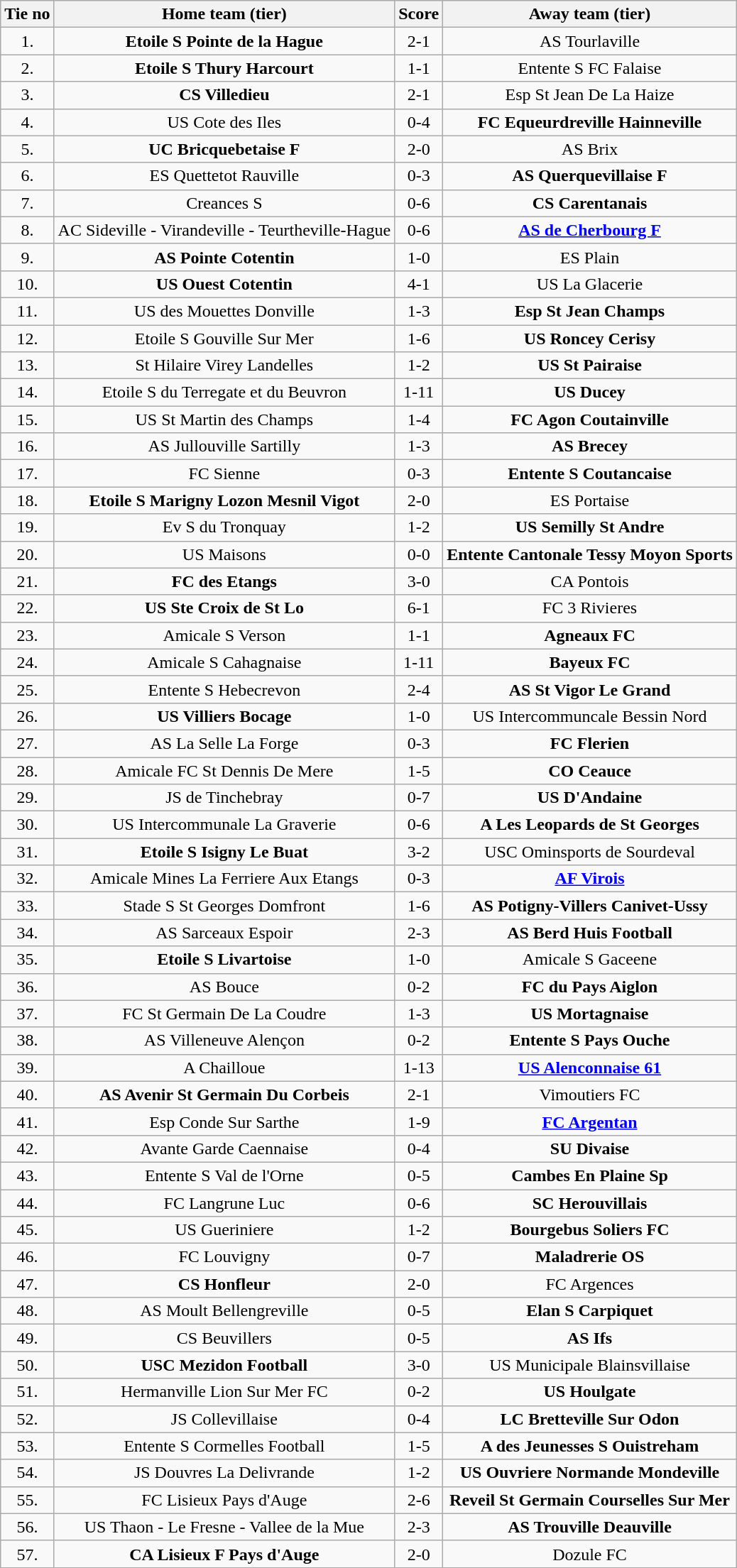<table class="wikitable" style="text-align: center">
<tr>
<th>Tie no</th>
<th>Home team (tier)</th>
<th>Score</th>
<th>Away team (tier)</th>
</tr>
<tr>
<td>1.</td>
<td><strong>Etoile S Pointe de la Hague</strong></td>
<td>2-1</td>
<td>AS Tourlaville</td>
</tr>
<tr>
<td>2.</td>
<td><strong>Etoile S Thury Harcourt</strong></td>
<td>1-1 </td>
<td>Entente S FC Falaise</td>
</tr>
<tr>
<td>3.</td>
<td><strong>CS Villedieu</strong></td>
<td>2-1</td>
<td>Esp St Jean De La Haize</td>
</tr>
<tr>
<td>4.</td>
<td>US Cote des Iles</td>
<td>0-4</td>
<td><strong>FC Equeurdreville Hainneville</strong></td>
</tr>
<tr>
<td>5.</td>
<td><strong>UC Bricquebetaise F</strong></td>
<td>2-0</td>
<td>AS Brix</td>
</tr>
<tr>
<td>6.</td>
<td>ES Quettetot Rauville</td>
<td>0-3</td>
<td><strong>AS Querquevillaise F</strong></td>
</tr>
<tr>
<td>7.</td>
<td>Creances S</td>
<td>0-6</td>
<td><strong>CS Carentanais</strong></td>
</tr>
<tr>
<td>8.</td>
<td>AC Sideville - Virandeville - Teurtheville-Hague</td>
<td>0-6</td>
<td><strong><a href='#'>AS de Cherbourg F</a></strong></td>
</tr>
<tr>
<td>9.</td>
<td><strong>AS Pointe Cotentin</strong></td>
<td>1-0</td>
<td>ES Plain</td>
</tr>
<tr>
<td>10.</td>
<td><strong>US Ouest Cotentin</strong></td>
<td>4-1</td>
<td>US La Glacerie</td>
</tr>
<tr>
<td>11.</td>
<td>US des Mouettes Donville</td>
<td>1-3</td>
<td><strong>Esp St Jean Champs</strong></td>
</tr>
<tr>
<td>12.</td>
<td>Etoile S Gouville Sur Mer</td>
<td>1-6</td>
<td><strong>US Roncey Cerisy</strong></td>
</tr>
<tr>
<td>13.</td>
<td>St Hilaire Virey Landelles</td>
<td>1-2</td>
<td><strong>US St Pairaise</strong></td>
</tr>
<tr>
<td>14.</td>
<td>Etoile S du Terregate et du Beuvron</td>
<td>1-11</td>
<td><strong>US Ducey</strong></td>
</tr>
<tr>
<td>15.</td>
<td>US St Martin des Champs</td>
<td>1-4</td>
<td><strong>FC Agon Coutainville</strong></td>
</tr>
<tr>
<td>16.</td>
<td>AS Jullouville Sartilly</td>
<td>1-3</td>
<td><strong>AS Brecey</strong></td>
</tr>
<tr>
<td>17.</td>
<td>FC Sienne</td>
<td>0-3</td>
<td><strong>Entente S Coutancaise</strong></td>
</tr>
<tr>
<td>18.</td>
<td><strong>Etoile S Marigny Lozon Mesnil Vigot</strong></td>
<td>2-0</td>
<td>ES Portaise</td>
</tr>
<tr>
<td>19.</td>
<td>Ev S du Tronquay</td>
<td>1-2 </td>
<td><strong>US Semilly St Andre</strong></td>
</tr>
<tr>
<td>20.</td>
<td>US Maisons</td>
<td>0-0 </td>
<td><strong>Entente Cantonale Tessy Moyon Sports</strong></td>
</tr>
<tr>
<td>21.</td>
<td><strong>FC des Etangs</strong></td>
<td>3-0</td>
<td>CA Pontois</td>
</tr>
<tr>
<td>22.</td>
<td><strong>US Ste Croix de St Lo</strong></td>
<td>6-1</td>
<td>FC 3 Rivieres</td>
</tr>
<tr>
<td>23.</td>
<td>Amicale S Verson</td>
<td>1-1 </td>
<td><strong>Agneaux FC</strong></td>
</tr>
<tr>
<td>24.</td>
<td>Amicale S Cahagnaise</td>
<td>1-11</td>
<td><strong>Bayeux FC</strong></td>
</tr>
<tr>
<td>25.</td>
<td>Entente S Hebecrevon</td>
<td>2-4</td>
<td><strong>AS St Vigor Le Grand</strong></td>
</tr>
<tr>
<td>26.</td>
<td><strong>US Villiers Bocage</strong></td>
<td>1-0 </td>
<td>US Intercommuncale Bessin Nord</td>
</tr>
<tr>
<td>27.</td>
<td>AS La Selle La Forge</td>
<td>0-3</td>
<td><strong>FC Flerien</strong></td>
</tr>
<tr>
<td>28.</td>
<td>Amicale FC St Dennis De Mere</td>
<td>1-5</td>
<td><strong>CO Ceauce</strong></td>
</tr>
<tr>
<td>29.</td>
<td>JS de Tinchebray</td>
<td>0-7</td>
<td><strong>US D'Andaine</strong></td>
</tr>
<tr>
<td>30.</td>
<td>US Intercommunale La Graverie</td>
<td>0-6</td>
<td><strong>A Les Leopards de St Georges</strong></td>
</tr>
<tr>
<td>31.</td>
<td><strong>Etoile S Isigny Le Buat</strong></td>
<td>3-2 </td>
<td>USC Ominsports de Sourdeval</td>
</tr>
<tr>
<td>32.</td>
<td>Amicale Mines La Ferriere Aux Etangs</td>
<td>0-3</td>
<td><strong><a href='#'>AF Virois</a></strong></td>
</tr>
<tr>
<td>33.</td>
<td>Stade S St Georges Domfront</td>
<td>1-6</td>
<td><strong>AS Potigny-Villers Canivet-Ussy</strong></td>
</tr>
<tr>
<td>34.</td>
<td>AS Sarceaux Espoir</td>
<td>2-3</td>
<td><strong>AS Berd Huis Football</strong></td>
</tr>
<tr>
<td>35.</td>
<td><strong>Etoile S Livartoise</strong></td>
<td>1-0 </td>
<td>Amicale S Gaceene</td>
</tr>
<tr>
<td>36.</td>
<td>AS Bouce</td>
<td>0-2</td>
<td><strong>FC du Pays Aiglon</strong></td>
</tr>
<tr>
<td>37.</td>
<td>FC St Germain De La Coudre</td>
<td>1-3</td>
<td><strong>US Mortagnaise</strong></td>
</tr>
<tr>
<td>38.</td>
<td>AS Villeneuve Alençon</td>
<td>0-2</td>
<td><strong>Entente S Pays Ouche</strong></td>
</tr>
<tr>
<td>39.</td>
<td>A Chailloue</td>
<td>1-13</td>
<td><strong><a href='#'>US Alenconnaise 61</a></strong></td>
</tr>
<tr>
<td>40.</td>
<td><strong>AS Avenir St Germain Du Corbeis</strong></td>
<td>2-1</td>
<td>Vimoutiers FC</td>
</tr>
<tr>
<td>41.</td>
<td>Esp Conde Sur Sarthe</td>
<td>1-9</td>
<td><strong><a href='#'>FC Argentan</a></strong></td>
</tr>
<tr>
<td>42.</td>
<td>Avante Garde Caennaise</td>
<td>0-4</td>
<td><strong>SU Divaise</strong></td>
</tr>
<tr>
<td>43.</td>
<td>Entente S Val de l'Orne</td>
<td>0-5</td>
<td><strong>Cambes En Plaine Sp</strong></td>
</tr>
<tr>
<td>44.</td>
<td>FC Langrune Luc</td>
<td>0-6</td>
<td><strong>SC Herouvillais</strong></td>
</tr>
<tr>
<td>45.</td>
<td>US Gueriniere</td>
<td>1-2</td>
<td><strong>Bourgebus Soliers FC</strong></td>
</tr>
<tr>
<td>46.</td>
<td>FC Louvigny</td>
<td>0-7</td>
<td><strong>Maladrerie OS</strong></td>
</tr>
<tr>
<td>47.</td>
<td><strong>CS Honfleur</strong></td>
<td>2-0</td>
<td>FC Argences</td>
</tr>
<tr>
<td>48.</td>
<td>AS Moult Bellengreville</td>
<td>0-5</td>
<td><strong>Elan S Carpiquet</strong></td>
</tr>
<tr>
<td>49.</td>
<td>CS Beuvillers</td>
<td>0-5</td>
<td><strong>AS Ifs</strong></td>
</tr>
<tr>
<td>50.</td>
<td><strong>USC Mezidon Football</strong></td>
<td>3-0</td>
<td>US Municipale Blainsvillaise</td>
</tr>
<tr>
<td>51.</td>
<td>Hermanville Lion Sur Mer FC</td>
<td>0-2</td>
<td><strong>US Houlgate</strong></td>
</tr>
<tr>
<td>52.</td>
<td>JS Collevillaise</td>
<td>0-4</td>
<td><strong>LC Bretteville Sur Odon</strong></td>
</tr>
<tr>
<td>53.</td>
<td>Entente S Cormelles Football</td>
<td>1-5</td>
<td><strong>A des Jeunesses S Ouistreham</strong></td>
</tr>
<tr>
<td>54.</td>
<td>JS Douvres La Delivrande</td>
<td>1-2</td>
<td><strong>US Ouvriere Normande Mondeville</strong></td>
</tr>
<tr>
<td>55.</td>
<td>FC Lisieux Pays d'Auge</td>
<td>2-6</td>
<td><strong>Reveil St Germain Courselles Sur Mer</strong></td>
</tr>
<tr>
<td>56.</td>
<td>US Thaon - Le Fresne - Vallee de la Mue</td>
<td>2-3</td>
<td><strong>AS Trouville Deauville</strong></td>
</tr>
<tr>
<td>57.</td>
<td><strong>CA Lisieux F Pays d'Auge</strong></td>
<td>2-0</td>
<td>Dozule FC</td>
</tr>
</table>
